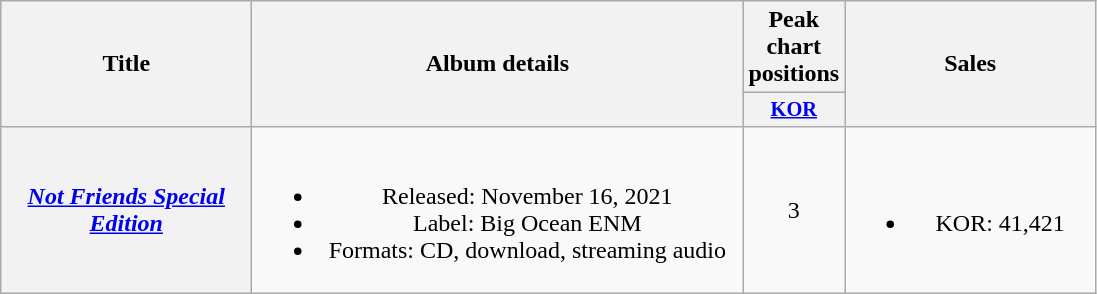<table class="wikitable plainrowheaders" style="text-align:center;">
<tr>
<th scope="col" rowspan="2" style="width:10em;">Title</th>
<th scope="col" rowspan="2" style="width:20em;">Album details</th>
<th scope="col" colspan="1">Peak<br>chart<br>positions</th>
<th scope="col" rowspan="2" style="width:10em;">Sales</th>
</tr>
<tr>
<th scope="col" style="width:2.5em;font-size:85%;"><a href='#'>KOR</a><br></th>
</tr>
<tr>
<th scope="row"><em><a href='#'>Not Friends Special Edition</a></em></th>
<td><br><ul><li>Released: November 16, 2021</li><li>Label: Big Ocean ENM</li><li>Formats: CD, download, streaming audio</li></ul></td>
<td>3</td>
<td><br><ul><li>KOR: 41,421</li></ul></td>
</tr>
</table>
